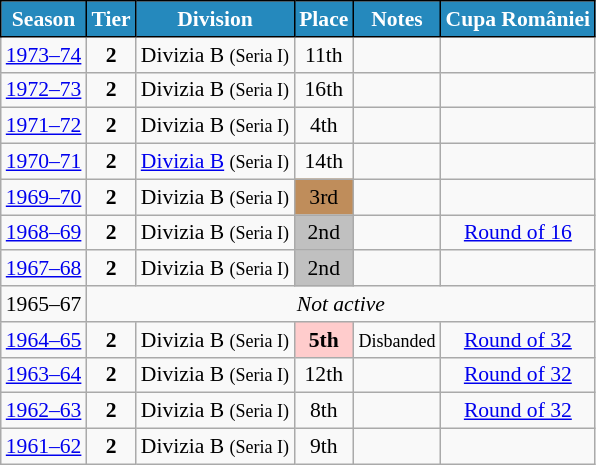<table class="wikitable" style="text-align:center; font-size:90%">
<tr>
<th style="background:#2589bd;color:#FFFFFF;border:1px solid #000000">Season</th>
<th style="background:#2589bd;color:#FFFFFF;border:1px solid #000000">Tier</th>
<th style="background:#2589bd;color:#FFFFFF;border:1px solid #000000">Division</th>
<th style="background:#2589bd;color:#FFFFFF;border:1px solid #000000">Place</th>
<th style="background:#2589bd;color:#FFFFFF;border:1px solid #000000">Notes</th>
<th style="background:#2589bd;color:#FFFFFF;border:1px solid #000000">Cupa României</th>
</tr>
<tr>
<td><a href='#'>1973–74</a></td>
<td><strong>2</strong></td>
<td>Divizia B <small>(Seria I)</small></td>
<td>11th</td>
<td></td>
<td></td>
</tr>
<tr>
<td><a href='#'>1972–73</a></td>
<td><strong>2</strong></td>
<td>Divizia B <small>(Seria I)</small></td>
<td>16th</td>
<td></td>
<td></td>
</tr>
<tr>
<td><a href='#'>1971–72</a></td>
<td><strong>2</strong></td>
<td>Divizia B <small>(Seria I)</small></td>
<td>4th</td>
<td></td>
<td></td>
</tr>
<tr>
<td><a href='#'>1970–71</a></td>
<td><strong>2</strong></td>
<td><a href='#'>Divizia B</a> <small>(Seria I)</small></td>
<td>14th</td>
<td></td>
<td></td>
</tr>
<tr>
<td><a href='#'>1969–70</a></td>
<td><strong>2</strong></td>
<td>Divizia B <small>(Seria I)</small></td>
<td align=center bgcolor=#BF8D5B>3rd</td>
<td></td>
<td></td>
</tr>
<tr>
<td><a href='#'>1968–69</a></td>
<td><strong>2</strong></td>
<td>Divizia B <small>(Seria I)</small></td>
<td align=center bgcolor=silver>2nd</td>
<td></td>
<td><a href='#'>Round of 16</a></td>
</tr>
<tr>
<td><a href='#'>1967–68</a></td>
<td><strong>2</strong></td>
<td>Divizia B <small>(Seria I)</small></td>
<td align=center bgcolor=silver>2nd</td>
<td></td>
<td></td>
</tr>
<tr>
<td>1965–67</td>
<td align=center colspan=6><em>Not active</em></td>
</tr>
<tr>
<td><a href='#'>1964–65</a></td>
<td><strong>2</strong></td>
<td>Divizia B <small>(Seria I)</small></td>
<td align=center bgcolor=#FFCCCC><strong>5th</strong></td>
<td><small>Disbanded</small></td>
<td><a href='#'>Round of 32</a></td>
</tr>
<tr>
<td><a href='#'>1963–64</a></td>
<td><strong>2</strong></td>
<td>Divizia B <small>(Seria I)</small></td>
<td>12th</td>
<td></td>
<td><a href='#'>Round of 32</a></td>
</tr>
<tr>
<td><a href='#'>1962–63</a></td>
<td><strong>2</strong></td>
<td>Divizia B <small>(Seria I)</small></td>
<td>8th</td>
<td></td>
<td><a href='#'>Round of 32</a></td>
</tr>
<tr>
<td><a href='#'>1961–62</a></td>
<td><strong>2</strong></td>
<td>Divizia B <small>(Seria I)</small></td>
<td>9th</td>
<td></td>
<td></td>
</tr>
</table>
